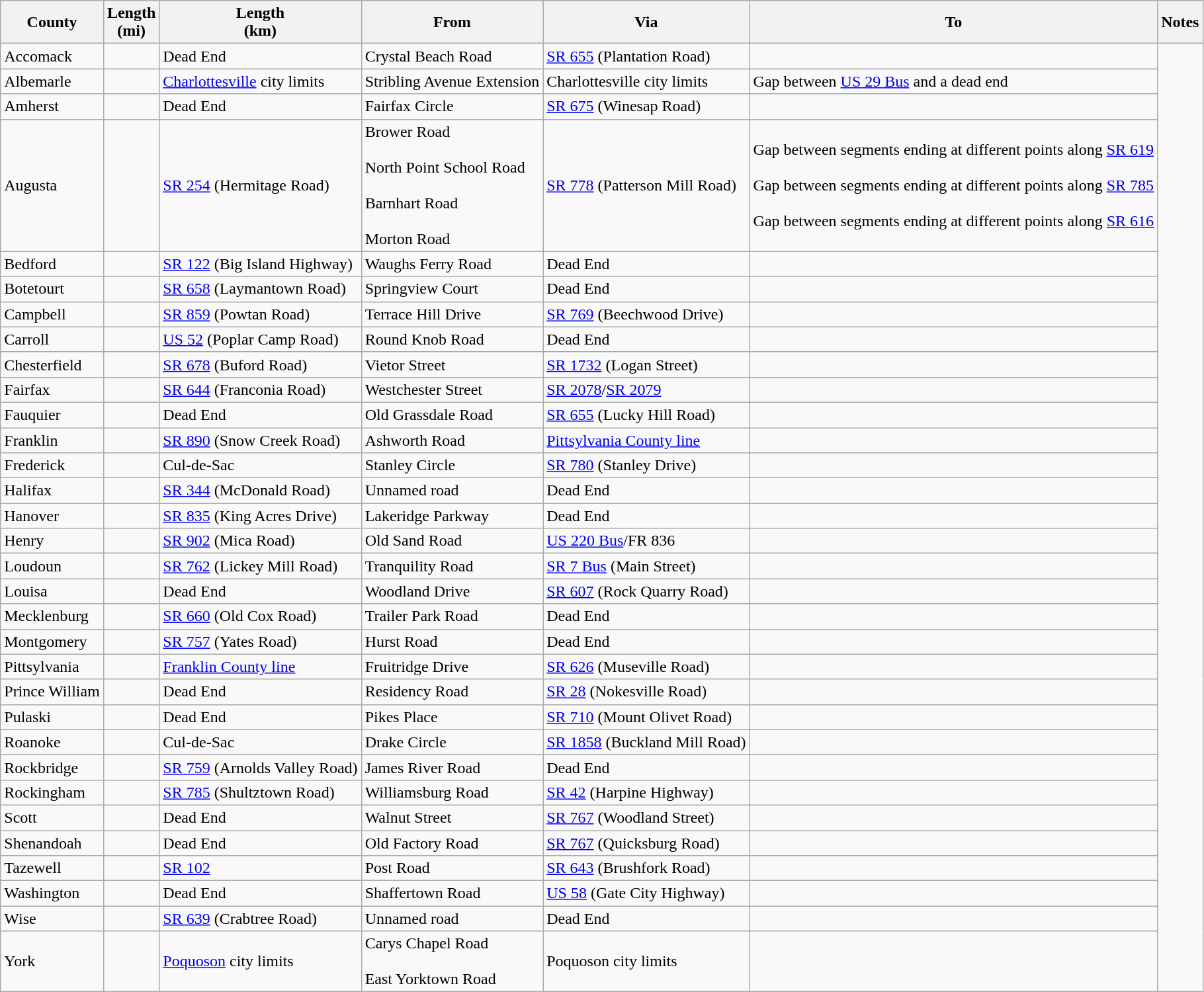<table class="wikitable sortable">
<tr>
<th>County</th>
<th>Length<br>(mi)</th>
<th>Length<br>(km)</th>
<th class="unsortable">From</th>
<th class="unsortable">Via</th>
<th class="unsortable">To</th>
<th class="unsortable">Notes</th>
</tr>
<tr>
<td id="Accomack">Accomack</td>
<td></td>
<td>Dead End</td>
<td>Crystal Beach Road</td>
<td><a href='#'>SR 655</a> (Plantation Road)</td>
<td></td>
</tr>
<tr>
<td id="Albemarle">Albemarle</td>
<td></td>
<td><a href='#'>Charlottesville</a> city limits</td>
<td>Stribling Avenue Extension</td>
<td>Charlottesville city limits</td>
<td>Gap between <a href='#'>US 29 Bus</a> and a dead end<br>
</td>
</tr>
<tr>
<td id="Amherst">Amherst</td>
<td></td>
<td>Dead End</td>
<td>Fairfax Circle</td>
<td><a href='#'>SR 675</a> (Winesap Road)</td>
<td><br>
</td>
</tr>
<tr>
<td id="Augusta">Augusta</td>
<td></td>
<td><a href='#'>SR 254</a> (Hermitage Road)</td>
<td>Brower Road<br><br>North Point School Road<br><br>Barnhart Road<br><br>Morton Road</td>
<td><a href='#'>SR 778</a> (Patterson Mill Road)</td>
<td>Gap between segments ending at different points along <a href='#'>SR 619</a><br><br>Gap between segments ending at different points along <a href='#'>SR 785</a><br><br>Gap between segments ending at different points along <a href='#'>SR 616</a><br></td>
</tr>
<tr>
<td id="Bedford">Bedford</td>
<td></td>
<td><a href='#'>SR 122</a> (Big Island Highway)</td>
<td>Waughs Ferry Road</td>
<td>Dead End</td>
<td><br></td>
</tr>
<tr>
<td id="Botetourt">Botetourt</td>
<td></td>
<td><a href='#'>SR 658</a> (Laymantown Road)</td>
<td>Springview Court</td>
<td>Dead End</td>
<td><br>

</td>
</tr>
<tr>
<td id="Campbell">Campbell</td>
<td></td>
<td><a href='#'>SR 859</a> (Powtan Road)</td>
<td>Terrace Hill Drive</td>
<td><a href='#'>SR 769</a> (Beechwood Drive)</td>
<td><br></td>
</tr>
<tr>
<td id="Carroll">Carroll</td>
<td></td>
<td><a href='#'>US 52</a> (Poplar Camp Road)</td>
<td>Round Knob Road</td>
<td>Dead End</td>
<td><br>
</td>
</tr>
<tr>
<td id="Chesterfield">Chesterfield</td>
<td></td>
<td><a href='#'>SR 678</a> (Buford Road)</td>
<td>Vietor Street</td>
<td><a href='#'>SR 1732</a> (Logan Street)</td>
<td><br>





</td>
</tr>
<tr>
<td id="Fairfax">Fairfax</td>
<td></td>
<td><a href='#'>SR 644</a> (Franconia Road)</td>
<td>Westchester Street</td>
<td><a href='#'>SR 2078</a>/<a href='#'>SR 2079</a></td>
<td></td>
</tr>
<tr>
<td id="Fauquier">Fauquier</td>
<td></td>
<td>Dead End</td>
<td>Old Grassdale Road</td>
<td><a href='#'>SR 655</a> (Lucky Hill Road)</td>
<td><br>
</td>
</tr>
<tr>
<td id="Franklin">Franklin</td>
<td></td>
<td><a href='#'>SR 890</a> (Snow Creek Road)</td>
<td>Ashworth Road</td>
<td><a href='#'>Pittsylvania County line</a></td>
<td></td>
</tr>
<tr>
<td id="Frederick">Frederick</td>
<td></td>
<td>Cul-de-Sac</td>
<td>Stanley Circle</td>
<td><a href='#'>SR 780</a> (Stanley Drive)</td>
<td><br>




</td>
</tr>
<tr>
<td id="Halifax">Halifax</td>
<td></td>
<td><a href='#'>SR 344</a> (McDonald Road)</td>
<td>Unnamed road</td>
<td>Dead End</td>
<td></td>
</tr>
<tr>
<td id="Hanover">Hanover</td>
<td></td>
<td><a href='#'>SR 835</a> (King Acres Drive)</td>
<td>Lakeridge Parkway</td>
<td>Dead End</td>
<td><br></td>
</tr>
<tr>
<td id="Henry">Henry</td>
<td></td>
<td><a href='#'>SR 902</a> (Mica Road)</td>
<td>Old Sand Road</td>
<td><a href='#'>US 220 Bus</a>/FR 836</td>
<td><br>






</td>
</tr>
<tr>
<td id="Loudoun">Loudoun</td>
<td></td>
<td><a href='#'>SR 762</a> (Lickey Mill Road)</td>
<td>Tranquility Road</td>
<td><a href='#'>SR 7 Bus</a> (Main Street)</td>
<td></td>
</tr>
<tr>
<td id="Louisa">Louisa</td>
<td></td>
<td>Dead End</td>
<td>Woodland Drive</td>
<td><a href='#'>SR 607</a> (Rock Quarry Road)</td>
<td><br>

</td>
</tr>
<tr>
<td id="Mecklenburg">Mecklenburg</td>
<td></td>
<td><a href='#'>SR 660</a> (Old Cox Road)</td>
<td>Trailer Park Road</td>
<td>Dead End</td>
<td><br></td>
</tr>
<tr>
<td id="Montgomery">Montgomery</td>
<td></td>
<td><a href='#'>SR 757</a> (Yates Road)</td>
<td>Hurst Road</td>
<td>Dead End</td>
<td><br>






</td>
</tr>
<tr>
<td id="Pittsylvania">Pittsylvania</td>
<td></td>
<td><a href='#'>Franklin County line</a></td>
<td>Fruitridge Drive</td>
<td><a href='#'>SR 626</a> (Museville Road)</td>
<td><br>

</td>
</tr>
<tr>
<td id="Prince William">Prince William</td>
<td></td>
<td>Dead End</td>
<td>Residency Road</td>
<td><a href='#'>SR 28</a> (Nokesville Road)</td>
<td></td>
</tr>
<tr>
<td id="Pulaski">Pulaski</td>
<td></td>
<td>Dead End</td>
<td>Pikes Place</td>
<td><a href='#'>SR 710</a> (Mount Olivet Road)</td>
<td><br>
</td>
</tr>
<tr>
<td id="Roanoke">Roanoke</td>
<td></td>
<td>Cul-de-Sac</td>
<td>Drake Circle</td>
<td><a href='#'>SR 1858</a> (Buckland Mill Road)</td>
<td></td>
</tr>
<tr>
<td id="Rockbridge">Rockbridge</td>
<td></td>
<td><a href='#'>SR 759</a> (Arnolds Valley Road)</td>
<td>James River Road</td>
<td>Dead End</td>
<td></td>
</tr>
<tr>
<td id="Rockingham">Rockingham</td>
<td></td>
<td><a href='#'>SR 785</a> (Shultztown Road)</td>
<td>Williamsburg Road</td>
<td><a href='#'>SR 42</a> (Harpine Highway)</td>
<td><br></td>
</tr>
<tr>
<td id="Scott">Scott</td>
<td></td>
<td>Dead End</td>
<td>Walnut Street</td>
<td><a href='#'>SR 767</a> (Woodland Street)</td>
<td></td>
</tr>
<tr>
<td id="Shenandoah">Shenandoah</td>
<td></td>
<td>Dead End</td>
<td>Old Factory Road</td>
<td><a href='#'>SR 767</a> (Quicksburg Road)</td>
<td><br>




</td>
</tr>
<tr>
<td id="Tazewell">Tazewell</td>
<td></td>
<td><a href='#'>SR 102</a></td>
<td>Post Road</td>
<td><a href='#'>SR 643</a> (Brushfork Road)</td>
<td><br></td>
</tr>
<tr>
<td id="Washington">Washington</td>
<td></td>
<td>Dead End</td>
<td>Shaffertown Road</td>
<td><a href='#'>US 58</a> (Gate City Highway)</td>
<td><br></td>
</tr>
<tr>
<td id="Wise">Wise</td>
<td></td>
<td><a href='#'>SR 639</a> (Crabtree Road)</td>
<td>Unnamed road</td>
<td>Dead End</td>
<td><br></td>
</tr>
<tr>
<td id="York">York</td>
<td></td>
<td><a href='#'>Poquoson</a> city limits</td>
<td>Carys Chapel Road<br><br>East Yorktown Road</td>
<td>Poquoson city limits</td>
<td></td>
</tr>
</table>
